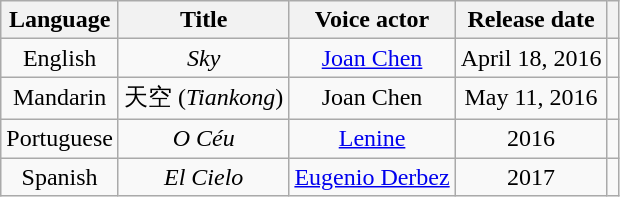<table class="wikitable">
<tr>
<th>Language</th>
<th>Title</th>
<th>Voice actor</th>
<th>Release date</th>
<th></th>
</tr>
<tr>
<td style="text-align: center;">English</td>
<td style="text-align: center;"><em>Sky</em></td>
<td style="text-align: center;"><a href='#'>Joan Chen</a></td>
<td style="text-align: center;">April 18, 2016</td>
<td style="text-align: center;"></td>
</tr>
<tr>
<td style="text-align: center;">Mandarin</td>
<td style="text-align: center;">天空 (<em>Tiankong</em>)</td>
<td style="text-align: center;">Joan Chen</td>
<td style="text-align: center;">May 11, 2016</td>
<td style="text-align: center;"></td>
</tr>
<tr>
<td style="text-align: center;">Portuguese</td>
<td style="text-align: center;"><em>O Céu</em></td>
<td style="text-align: center;"><a href='#'>Lenine</a></td>
<td style="text-align: center;">2016</td>
<td style="text-align: center;"></td>
</tr>
<tr>
<td style="text-align: center;">Spanish</td>
<td style="text-align: center;"><em>El Cielo</em></td>
<td style="text-align: center;"><a href='#'>Eugenio Derbez</a></td>
<td style="text-align: center;">2017</td>
<td style="text-align: center;"></td>
</tr>
</table>
